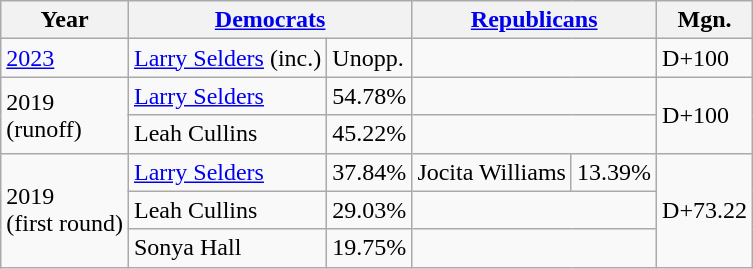<table class="wikitable">
<tr>
<th>Year</th>
<th colspan=2><a href='#'>Democrats</a></th>
<th colspan=2><a href='#'>Republicans</a></th>
<th>Mgn.</th>
</tr>
<tr>
<td><a href='#'>2023</a></td>
<td><a href='#'>Larry Selders</a> (inc.)</td>
<td>Unopp.</td>
<td colspan=2></td>
<td>D+100</td>
</tr>
<tr>
<td rowspan=2>2019<br>(runoff)</td>
<td><a href='#'>Larry Selders</a></td>
<td>54.78%</td>
<td colspan=2></td>
<td rowspan=2 >D+100</td>
</tr>
<tr>
<td>Leah Cullins</td>
<td>45.22%</td>
</tr>
<tr>
<td rowspan=3>2019<br>(first round)</td>
<td><a href='#'>Larry Selders</a></td>
<td>37.84%</td>
<td>Jocita Williams</td>
<td>13.39%</td>
<td rowspan=3 >D+73.22</td>
</tr>
<tr>
<td>Leah Cullins</td>
<td>29.03%</td>
<td colspan=2></td>
</tr>
<tr>
<td>Sonya Hall</td>
<td>19.75%</td>
<td colspan=2></td>
</tr>
</table>
